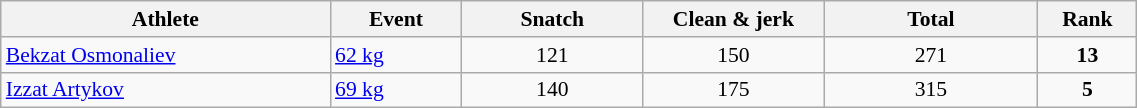<table class="wikitable" width="60%" style="text-align:center; font-size:90%">
<tr>
<th width="20%">Athlete</th>
<th width="8%">Event</th>
<th width="11%">Snatch</th>
<th width="11%">Clean & jerk</th>
<th width="13%">Total</th>
<th width="6%">Rank</th>
</tr>
<tr>
<td align="left"><a href='#'>Bekzat Osmonaliev</a></td>
<td align="left"><a href='#'>62 kg</a></td>
<td>121</td>
<td>150</td>
<td>271</td>
<td><strong>13</strong></td>
</tr>
<tr>
<td align="left"><a href='#'>Izzat Artykov</a></td>
<td align="left"><a href='#'>69 kg</a></td>
<td>140</td>
<td>175</td>
<td>315</td>
<td><strong>5</strong></td>
</tr>
</table>
